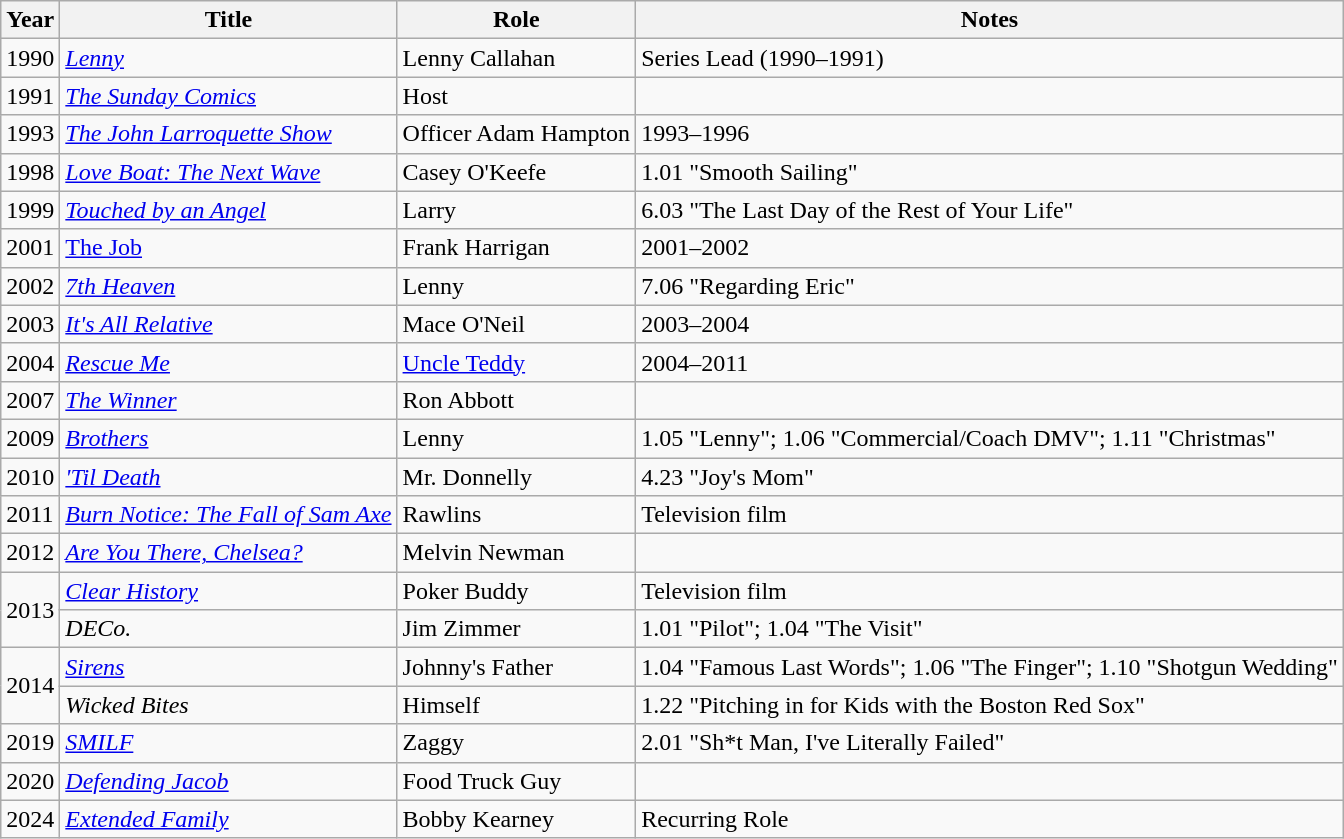<table class="wikitable">
<tr>
<th>Year</th>
<th>Title</th>
<th>Role</th>
<th>Notes</th>
</tr>
<tr>
<td>1990</td>
<td><em><a href='#'>Lenny</a></em></td>
<td>Lenny Callahan</td>
<td>Series Lead (1990–1991)</td>
</tr>
<tr>
<td>1991</td>
<td><em><a href='#'>The Sunday Comics</a></em></td>
<td>Host</td>
</tr>
<tr>
<td>1993</td>
<td><em><a href='#'>The John Larroquette Show</a></em></td>
<td>Officer Adam Hampton</td>
<td>1993–1996</td>
</tr>
<tr>
<td>1998</td>
<td><em><a href='#'>Love Boat: The Next Wave</a></em></td>
<td>Casey O'Keefe</td>
<td>1.01 "Smooth Sailing"</td>
</tr>
<tr>
<td>1999</td>
<td><em><a href='#'>Touched by an Angel</a></em></td>
<td>Larry</td>
<td>6.03 "The Last Day of the Rest of Your Life"</td>
</tr>
<tr>
<td>2001</td>
<td><a href='#'>The Job</a></td>
<td>Frank Harrigan</td>
<td>2001–2002</td>
</tr>
<tr>
<td>2002</td>
<td><em><a href='#'>7th Heaven</a></em></td>
<td>Lenny</td>
<td>7.06 "Regarding Eric"</td>
</tr>
<tr>
<td>2003</td>
<td><em><a href='#'>It's All Relative</a></em></td>
<td>Mace O'Neil</td>
<td>2003–2004</td>
</tr>
<tr>
<td>2004</td>
<td><em><a href='#'>Rescue Me</a></em></td>
<td><a href='#'>Uncle Teddy</a></td>
<td>2004–2011</td>
</tr>
<tr>
<td>2007</td>
<td><em><a href='#'>The Winner</a></em></td>
<td>Ron Abbott</td>
<td></td>
</tr>
<tr>
<td>2009</td>
<td><em><a href='#'>Brothers</a></em></td>
<td>Lenny</td>
<td>1.05 "Lenny"; 1.06 "Commercial/Coach DMV"; 1.11 "Christmas"</td>
</tr>
<tr>
<td>2010</td>
<td><em><a href='#'>'Til Death</a></em></td>
<td>Mr. Donnelly</td>
<td>4.23 "Joy's Mom"</td>
</tr>
<tr>
<td>2011</td>
<td><em><a href='#'>Burn Notice: The Fall of Sam Axe</a></em></td>
<td>Rawlins</td>
<td>Television film</td>
</tr>
<tr>
<td>2012</td>
<td><em><a href='#'>Are You There, Chelsea?</a></em></td>
<td>Melvin Newman</td>
<td></td>
</tr>
<tr>
<td rowspan="2">2013</td>
<td><em><a href='#'>Clear History</a></em></td>
<td>Poker Buddy</td>
<td>Television film</td>
</tr>
<tr>
<td><em>DECo.</em></td>
<td>Jim Zimmer</td>
<td>1.01 "Pilot"; 1.04 "The Visit"</td>
</tr>
<tr>
<td rowspan="2">2014</td>
<td><em><a href='#'>Sirens</a></em></td>
<td>Johnny's Father</td>
<td>1.04 "Famous Last Words"; 1.06 "The Finger"; 1.10 "Shotgun Wedding"</td>
</tr>
<tr>
<td><em>Wicked Bites</em></td>
<td>Himself</td>
<td>1.22 "Pitching in for Kids with the Boston Red Sox"</td>
</tr>
<tr>
<td>2019</td>
<td><em><a href='#'>SMILF</a></em></td>
<td>Zaggy</td>
<td>2.01 "Sh*t Man, I've Literally Failed"</td>
</tr>
<tr>
<td>2020</td>
<td><em><a href='#'>Defending Jacob</a></em></td>
<td>Food Truck Guy</td>
<td></td>
</tr>
<tr>
<td>2024</td>
<td><em><a href='#'>Extended Family</a></em></td>
<td>Bobby Kearney</td>
<td>Recurring Role</td>
</tr>
</table>
